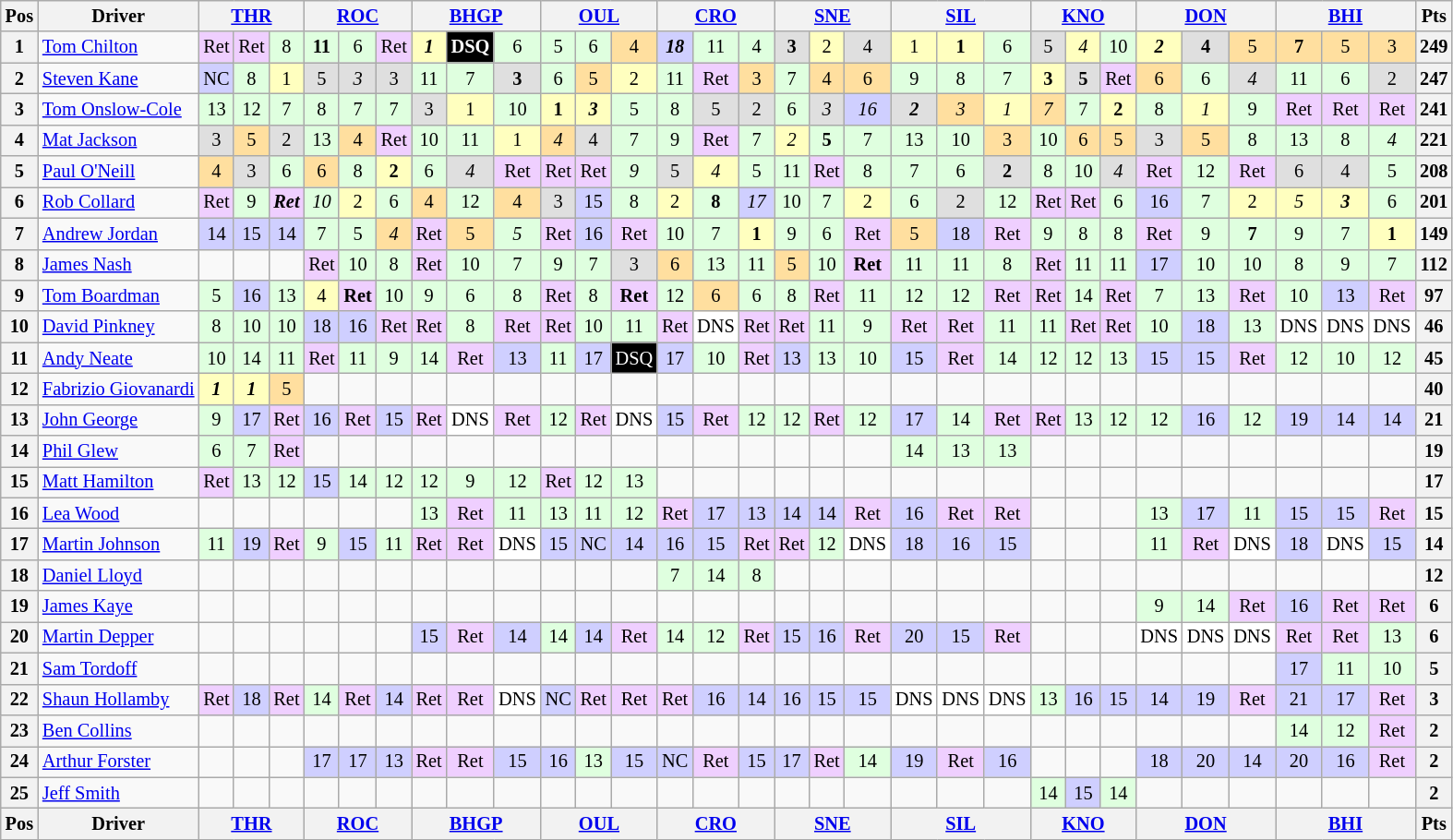<table class="wikitable" style="font-size: 85%; text-align: center;">
<tr valign="top">
<th valign="middle">Pos</th>
<th valign="middle">Driver</th>
<th colspan="3"><a href='#'>THR</a></th>
<th colspan="3"><a href='#'>ROC</a></th>
<th colspan="3"><a href='#'>BHGP</a></th>
<th colspan="3"><a href='#'>OUL</a></th>
<th colspan="3"><a href='#'>CRO</a></th>
<th colspan="3"><a href='#'>SNE</a></th>
<th colspan="3"><a href='#'>SIL</a></th>
<th colspan="3"><a href='#'>KNO</a></th>
<th colspan="3"><a href='#'>DON</a></th>
<th colspan="3"><a href='#'>BHI</a></th>
<th valign=middle>Pts</th>
</tr>
<tr>
<th>1</th>
<td align=left> <a href='#'>Tom Chilton</a></td>
<td style="background:#EFCFFF;">Ret</td>
<td style="background:#EFCFFF;">Ret</td>
<td style="background:#DFFFDF;">8</td>
<td style="background:#DFFFDF;"><strong>11</strong></td>
<td style="background:#DFFFDF;">6</td>
<td style="background:#EFCFFF;">Ret</td>
<td style="background:#FFFFBF;"><strong><em>1</em></strong></td>
<td style="background:black; color:white;"><strong>DSQ</strong></td>
<td style="background:#DFFFDF;">6</td>
<td style="background:#DFFFDF;">5</td>
<td style="background:#DFFFDF;">6</td>
<td style="background:#FFDF9F;">4</td>
<td style="background:#CFCFFF;"><strong><em>18</em></strong></td>
<td style="background:#DFFFDF;">11</td>
<td style="background:#DFFFDF;">4</td>
<td style="background:#DFDFDF;"><strong>3</strong></td>
<td style="background:#FFFFBF;">2</td>
<td style="background:#DFDFDF;">4</td>
<td style="background:#FFFFBF;">1</td>
<td style="background:#FFFFBF;"><strong>1</strong></td>
<td style="background:#DFFFDF;">6</td>
<td style="background:#DFDFDF;">5</td>
<td style="background:#FFFFBF;"><em>4</em></td>
<td style="background:#DFFFDF;">10</td>
<td style="background:#FFFFBF;"><strong><em>2</em></strong></td>
<td style="background:#DFDFDF;"><strong>4</strong></td>
<td style="background:#FFDF9F;">5</td>
<td style="background:#FFDF9F;"><strong>7</strong></td>
<td style="background:#FFDF9F;">5</td>
<td style="background:#FFDF9F;">3</td>
<th>249</th>
</tr>
<tr>
<th>2</th>
<td align=left> <a href='#'>Steven Kane</a></td>
<td style="background:#CFCFFF;">NC</td>
<td style="background:#DFFFDF;">8</td>
<td style="background:#FFFFBF;">1</td>
<td style="background:#DFDFDF;">5</td>
<td style="background:#DFDFDF;"><em>3</em></td>
<td style="background:#DFDFDF;">3</td>
<td style="background:#DFFFDF;">11</td>
<td style="background:#DFFFDF;">7</td>
<td style="background:#DFDFDF;"><strong>3</strong></td>
<td style="background:#DFFFDF;">6</td>
<td style="background:#FFDF9F;">5</td>
<td style="background:#FFFFBF;">2</td>
<td style="background:#DFFFDF;">11</td>
<td style="background:#EFCFFF;">Ret</td>
<td style="background:#FFDF9F;">3</td>
<td style="background:#DFFFDF;">7</td>
<td style="background:#FFDF9F;">4</td>
<td style="background:#FFDF9F;">6</td>
<td style="background:#DFFFDF;">9</td>
<td style="background:#DFFFDF;">8</td>
<td style="background:#DFFFDF;">7</td>
<td style="background:#FFFFBF;"><strong>3</strong></td>
<td style="background:#DFDFDF;"><strong>5</strong></td>
<td style="background:#EFCFFF;">Ret</td>
<td style="background:#FFDF9F;">6</td>
<td style="background:#DFFFDF;">6</td>
<td style="background:#DFDFDF;"><em>4</em></td>
<td style="background:#DFFFDF;">11</td>
<td style="background:#DFFFDF;">6</td>
<td style="background:#DFDFDF;">2</td>
<th>247</th>
</tr>
<tr>
<th>3</th>
<td align=left> <a href='#'>Tom Onslow-Cole</a></td>
<td style="background:#DFFFDF;">13</td>
<td style="background:#DFFFDF;">12</td>
<td style="background:#DFFFDF;">7</td>
<td style="background:#DFFFDF;">8</td>
<td style="background:#DFFFDF;">7</td>
<td style="background:#DFFFDF;">7</td>
<td style="background:#DFDFDF;">3</td>
<td style="background:#FFFFBF;">1</td>
<td style="background:#DFFFDF;">10</td>
<td style="background:#FFFFBF;"><strong>1</strong></td>
<td style="background:#FFFFBF;"><strong><em>3</em></strong></td>
<td style="background:#DFFFDF;">5</td>
<td style="background:#DFFFDF;">8</td>
<td style="background:#DFDFDF;">5</td>
<td style="background:#DFDFDF;">2</td>
<td style="background:#DFFFDF;">6</td>
<td style="background:#DFDFDF;"><em>3</em></td>
<td style="background:#CFCFFF;"><em>16</em></td>
<td style="background:#DFDFDF;"><strong><em>2</em></strong></td>
<td style="background:#FFDF9F;"><em>3</em></td>
<td style="background:#FFFFBF;"><em>1</em></td>
<td style="background:#FFDF9F;"><em>7</em></td>
<td style="background:#DFFFDF;">7</td>
<td style="background:#FFFFBF;"><strong>2</strong></td>
<td style="background:#DFFFDF;">8</td>
<td style="background:#FFFFBF;"><em>1</em></td>
<td style="background:#DFFFDF;">9</td>
<td style="background:#EFCFFF;">Ret</td>
<td style="background:#EFCFFF;">Ret</td>
<td style="background:#EFCFFF;">Ret</td>
<th>241</th>
</tr>
<tr>
<th>4</th>
<td align=left> <a href='#'>Mat Jackson</a></td>
<td style="background:#DFDFDF;">3</td>
<td style="background:#FFDF9F;">5</td>
<td style="background:#DFDFDF;">2</td>
<td style="background:#DFFFDF;">13</td>
<td style="background:#FFDF9F;">4</td>
<td style="background:#EFCFFF;">Ret</td>
<td style="background:#DFFFDF;">10</td>
<td style="background:#DFFFDF;">11</td>
<td style="background:#FFFFBF;">1</td>
<td style="background:#FFDF9F;"><em>4</em></td>
<td style="background:#DFDFDF;">4</td>
<td style="background:#DFFFDF;">7</td>
<td style="background:#DFFFDF;">9</td>
<td style="background:#EFCFFF;">Ret</td>
<td style="background:#DFFFDF;">7</td>
<td style="background:#FFFFBF;"><em>2</em></td>
<td style="background:#DFFFDF;"><strong>5</strong></td>
<td style="background:#DFFFDF;">7</td>
<td style="background:#DFFFDF;">13</td>
<td style="background:#DFFFDF;">10</td>
<td style="background:#FFDF9F;">3</td>
<td style="background:#DFFFDF;">10</td>
<td style="background:#FFDF9F;">6</td>
<td style="background:#FFDF9F;">5</td>
<td style="background:#DFDFDF;">3</td>
<td style="background:#FFDF9F;">5</td>
<td style="background:#DFFFDF;">8</td>
<td style="background:#DFFFDF;">13</td>
<td style="background:#DFFFDF;">8</td>
<td style="background:#DFFFDF;"><em>4</em></td>
<th>221</th>
</tr>
<tr>
<th>5</th>
<td align=left> <a href='#'>Paul O'Neill</a></td>
<td style="background:#FFDF9F;">4</td>
<td style="background:#DFDFDF;">3</td>
<td style="background:#DFFFDF;">6</td>
<td style="background:#FFDF9F;">6</td>
<td style="background:#DFFFDF;">8</td>
<td style="background:#FFFFBF;"><strong>2</strong></td>
<td style="background:#DFFFDF;">6</td>
<td style="background:#DFDFDF;"><em>4</em></td>
<td style="background:#EFCFFF;">Ret</td>
<td style="background:#EFCFFF;">Ret</td>
<td style="background:#EFCFFF;">Ret</td>
<td style="background:#DFFFDF;"><em>9</em></td>
<td style="background:#DFDFDF;">5</td>
<td style="background:#FFFFBF;"><em>4</em></td>
<td style="background:#DFFFDF;">5</td>
<td style="background:#DFFFDF;">11</td>
<td style="background:#EFCFFF;">Ret</td>
<td style="background:#DFFFDF;">8</td>
<td style="background:#DFFFDF;">7</td>
<td style="background:#DFFFDF;">6</td>
<td style="background:#DFDFDF;"><strong>2</strong></td>
<td style="background:#DFFFDF;">8</td>
<td style="background:#DFFFDF;">10</td>
<td style="background:#DFDFDF;"><em>4</em></td>
<td style="background:#EFCFFF;">Ret</td>
<td style="background:#DFFFDF;">12</td>
<td style="background:#EFCFFF;">Ret</td>
<td style="background:#DFDFDF;">6</td>
<td style="background:#DFDFDF;">4</td>
<td style="background:#DFFFDF;">5</td>
<th>208</th>
</tr>
<tr>
<th>6</th>
<td align=left> <a href='#'>Rob Collard</a></td>
<td style="background:#EFCFFF;">Ret</td>
<td style="background:#DFFFDF;">9</td>
<td style="background:#EFCFFF;"><strong><em>Ret</em></strong></td>
<td style="background:#DFFFDF;"><em>10</em></td>
<td style="background:#FFFFBF;">2</td>
<td style="background:#DFFFDF;">6</td>
<td style="background:#FFDF9F;">4</td>
<td style="background:#DFFFDF;">12</td>
<td style="background:#FFDF9F;">4</td>
<td style="background:#DFDFDF;">3</td>
<td style="background:#CFCFFF;">15</td>
<td style="background:#DFFFDF;">8</td>
<td style="background:#FFFFBF;">2</td>
<td style="background:#DFFFDF;"><strong>8</strong></td>
<td style="background:#CFCFFF;"><em>17</em></td>
<td style="background:#DFFFDF;">10</td>
<td style="background:#DFFFDF;">7</td>
<td style="background:#FFFFBF;">2</td>
<td style="background:#DFFFDF;">6</td>
<td style="background:#DFDFDF;">2</td>
<td style="background:#DFFFDF;">12</td>
<td style="background:#EFCFFF;">Ret</td>
<td style="background:#EFCFFF;">Ret</td>
<td style="background:#DFFFDF;">6</td>
<td style="background:#CFCFFF;">16</td>
<td style="background:#DFFFDF;">7</td>
<td style="background:#FFFFBF;">2</td>
<td style="background:#FFFFBF;"><em>5</em></td>
<td style="background:#FFFFBF;"><strong><em>3</em></strong></td>
<td style="background:#DFFFDF;">6</td>
<th>201</th>
</tr>
<tr>
<th>7</th>
<td align=left> <a href='#'>Andrew Jordan</a></td>
<td style="background:#CFCFFF;">14</td>
<td style="background:#CFCFFF;">15</td>
<td style="background:#CFCFFF;">14</td>
<td style="background:#DFFFDF;">7</td>
<td style="background:#DFFFDF;">5</td>
<td style="background:#FFDF9F;"><em>4</em></td>
<td style="background:#EFCFFF;">Ret</td>
<td style="background:#FFDF9F;">5</td>
<td style="background:#DFFFDF;"><em>5</em></td>
<td style="background:#EFCFFF;">Ret</td>
<td style="background:#CFCFFF;">16</td>
<td style="background:#EFCFFF;">Ret</td>
<td style="background:#DFFFDF;">10</td>
<td style="background:#DFFFDF;">7</td>
<td style="background:#FFFFBF;"><strong>1</strong></td>
<td style="background:#DFFFDF;">9</td>
<td style="background:#DFFFDF;">6</td>
<td style="background:#EFCFFF;">Ret</td>
<td style="background:#FFDF9F;">5</td>
<td style="background:#CFCFFF;">18</td>
<td style="background:#EFCFFF;">Ret</td>
<td style="background:#DFFFDF;">9</td>
<td style="background:#DFFFDF;">8</td>
<td style="background:#DFFFDF;">8</td>
<td style="background:#EFCFFF;">Ret</td>
<td style="background:#DFFFDF;">9</td>
<td style="background:#DFFFDF;"><strong>7</strong></td>
<td style="background:#DFFFDF;">9</td>
<td style="background:#DFFFDF;">7</td>
<td style="background:#FFFFBF;"><strong>1</strong></td>
<th>149</th>
</tr>
<tr>
<th>8</th>
<td align=left> <a href='#'>James Nash</a></td>
<td></td>
<td></td>
<td></td>
<td style="background:#EFCFFF;">Ret</td>
<td style="background:#DFFFDF;">10</td>
<td style="background:#DFFFDF;">8</td>
<td style="background:#EFCFFF;">Ret</td>
<td style="background:#DFFFDF;">10</td>
<td style="background:#DFFFDF;">7</td>
<td style="background:#DFFFDF;">9</td>
<td style="background:#DFFFDF;">7</td>
<td style="background:#DFDFDF;">3</td>
<td style="background:#FFDF9F;">6</td>
<td style="background:#DFFFDF;">13</td>
<td style="background:#DFFFDF;">11</td>
<td style="background:#FFDF9F;">5</td>
<td style="background:#DFFFDF;">10</td>
<td style="background:#EFCFFF;"><strong>Ret</strong></td>
<td style="background:#DFFFDF;">11</td>
<td style="background:#DFFFDF;">11</td>
<td style="background:#DFFFDF;">8</td>
<td style="background:#EFCFFF;">Ret</td>
<td style="background:#DFFFDF;">11</td>
<td style="background:#DFFFDF;">11</td>
<td style="background:#CFCFFF;">17</td>
<td style="background:#DFFFDF;">10</td>
<td style="background:#DFFFDF;">10</td>
<td style="background:#DFFFDF;">8</td>
<td style="background:#DFFFDF;">9</td>
<td style="background:#DFFFDF;">7</td>
<th>112</th>
</tr>
<tr>
<th>9</th>
<td align=left> <a href='#'>Tom Boardman</a></td>
<td style="background:#DFFFDF;">5</td>
<td style="background:#CFCFFF;">16</td>
<td style="background:#DFFFDF;">13</td>
<td style="background:#FFFFBF;">4</td>
<td style="background:#EFCFFF;"><strong>Ret</strong></td>
<td style="background:#DFFFDF;">10</td>
<td style="background:#DFFFDF;">9</td>
<td style="background:#DFFFDF;">6</td>
<td style="background:#DFFFDF;">8</td>
<td style="background:#EFCFFF;">Ret</td>
<td style="background:#DFFFDF;">8</td>
<td style="background:#EFCFFF;"><strong>Ret</strong></td>
<td style="background:#DFFFDF;">12</td>
<td style="background:#FFDF9F;">6</td>
<td style="background:#DFFFDF;">6</td>
<td style="background:#DFFFDF;">8</td>
<td style="background:#EFCFFF;">Ret</td>
<td style="background:#DFFFDF;">11</td>
<td style="background:#DFFFDF;">12</td>
<td style="background:#DFFFDF;">12</td>
<td style="background:#EFCFFF;">Ret</td>
<td style="background:#EFCFFF;">Ret</td>
<td style="background:#DFFFDF;">14</td>
<td style="background:#EFCFFF;">Ret</td>
<td style="background:#DFFFDF;">7</td>
<td style="background:#DFFFDF;">13</td>
<td style="background:#EFCFFF;">Ret</td>
<td style="background:#DFFFDF;">10</td>
<td style="background:#CFCFFF;">13</td>
<td style="background:#EFCFFF;">Ret</td>
<th>97</th>
</tr>
<tr>
<th>10</th>
<td align=left> <a href='#'>David Pinkney</a></td>
<td style="background:#DFFFDF;">8</td>
<td style="background:#DFFFDF;">10</td>
<td style="background:#DFFFDF;">10</td>
<td style="background:#CFCFFF;">18</td>
<td style="background:#CFCFFF;">16</td>
<td style="background:#EFCFFF;">Ret</td>
<td style="background:#EFCFFF;">Ret</td>
<td style="background:#DFFFDF;">8</td>
<td style="background:#EFCFFF;">Ret</td>
<td style="background:#EFCFFF;">Ret</td>
<td style="background:#DFFFDF;">10</td>
<td style="background:#DFFFDF;">11</td>
<td style="background:#EFCFFF;">Ret</td>
<td style="background:#FFFFFF;">DNS</td>
<td style="background:#EFCFFF;">Ret</td>
<td style="background:#EFCFFF;">Ret</td>
<td style="background:#DFFFDF;">11</td>
<td style="background:#DFFFDF;">9</td>
<td style="background:#EFCFFF;">Ret</td>
<td style="background:#EFCFFF;">Ret</td>
<td style="background:#DFFFDF;">11</td>
<td style="background:#DFFFDF;">11</td>
<td style="background:#EFCFFF;">Ret</td>
<td style="background:#EFCFFF;">Ret</td>
<td style="background:#DFFFDF;">10</td>
<td style="background:#CFCFFF;">18</td>
<td style="background:#DFFFDF;">13</td>
<td style="background:#FFFFFF;">DNS</td>
<td style="background:#FFFFFF;">DNS</td>
<td style="background:#FFFFFF;">DNS</td>
<th>46</th>
</tr>
<tr>
<th>11</th>
<td align=left> <a href='#'>Andy Neate</a></td>
<td style="background:#DFFFDF;">10</td>
<td style="background:#DFFFDF;">14</td>
<td style="background:#DFFFDF;">11</td>
<td style="background:#EFCFFF;">Ret</td>
<td style="background:#DFFFDF;">11</td>
<td style="background:#DFFFDF;">9</td>
<td style="background:#DFFFDF;">14</td>
<td style="background:#EFCFFF;">Ret</td>
<td style="background:#CFCFFF;">13</td>
<td style="background:#DFFFDF;">11</td>
<td style="background:#CFCFFF;">17</td>
<td style="background:black; color:white;">DSQ</td>
<td style="background:#CFCFFF;">17</td>
<td style="background:#DFFFDF;">10</td>
<td style="background:#EFCFFF;">Ret</td>
<td style="background:#CFCFFF;">13</td>
<td style="background:#DFFFDF;">13</td>
<td style="background:#DFFFDF;">10</td>
<td style="background:#CFCFFF;">15</td>
<td style="background:#EFCFFF;">Ret</td>
<td style="background:#DFFFDF;">14</td>
<td style="background:#DFFFDF;">12</td>
<td style="background:#DFFFDF;">12</td>
<td style="background:#DFFFDF;">13</td>
<td style="background:#CFCFFF;">15</td>
<td style="background:#CFCFFF;">15</td>
<td style="background:#EFCFFF;">Ret</td>
<td style="background:#DFFFDF;">12</td>
<td style="background:#DFFFDF;">10</td>
<td style="background:#DFFFDF;">12</td>
<th>45</th>
</tr>
<tr>
<th>12</th>
<td align=left nowrap> <a href='#'>Fabrizio Giovanardi</a></td>
<td style="background:#FFFFBF;"><strong><em>1</em></strong></td>
<td style="background:#FFFFBF;"><strong><em>1</em></strong></td>
<td style="background:#FFDF9F;">5</td>
<td></td>
<td></td>
<td></td>
<td></td>
<td></td>
<td></td>
<td></td>
<td></td>
<td></td>
<td></td>
<td></td>
<td></td>
<td></td>
<td></td>
<td></td>
<td></td>
<td></td>
<td></td>
<td></td>
<td></td>
<td></td>
<td></td>
<td></td>
<td></td>
<td></td>
<td></td>
<td></td>
<th>40</th>
</tr>
<tr>
<th>13</th>
<td align=left> <a href='#'>John George</a></td>
<td style="background:#DFFFDF;">9</td>
<td style="background:#CFCFFF;">17</td>
<td style="background:#EFCFFF;">Ret</td>
<td style="background:#CFCFFF;">16</td>
<td style="background:#EFCFFF;">Ret</td>
<td style="background:#CFCFFF;">15</td>
<td style="background:#EFCFFF;">Ret</td>
<td style="background:#FFFFFF;">DNS</td>
<td style="background:#EFCFFF;">Ret</td>
<td style="background:#DFFFDF;">12</td>
<td style="background:#EFCFFF;">Ret</td>
<td style="background:#FFFFFF;">DNS</td>
<td style="background:#CFCFFF;">15</td>
<td style="background:#EFCFFF;">Ret</td>
<td style="background:#DFFFDF;">12</td>
<td style="background:#DFFFDF;">12</td>
<td style="background:#EFCFFF;">Ret</td>
<td style="background:#DFFFDF;">12</td>
<td style="background:#CFCFFF;">17</td>
<td style="background:#DFFFDF;">14</td>
<td style="background:#EFCFFF;">Ret</td>
<td style="background:#EFCFFF;">Ret</td>
<td style="background:#DFFFDF;">13</td>
<td style="background:#DFFFDF;">12</td>
<td style="background:#DFFFDF;">12</td>
<td style="background:#CFCFFF;">16</td>
<td style="background:#DFFFDF;">12</td>
<td style="background:#CFCFFF;">19</td>
<td style="background:#CFCFFF;">14</td>
<td style="background:#CFCFFF;">14</td>
<th>21</th>
</tr>
<tr>
<th>14</th>
<td align=left> <a href='#'>Phil Glew</a></td>
<td style="background:#DFFFDF;">6</td>
<td style="background:#DFFFDF;">7</td>
<td style="background:#EFCFFF;">Ret</td>
<td></td>
<td></td>
<td></td>
<td></td>
<td></td>
<td></td>
<td></td>
<td></td>
<td></td>
<td></td>
<td></td>
<td></td>
<td></td>
<td></td>
<td></td>
<td style="background:#DFFFDF;">14</td>
<td style="background:#DFFFDF;">13</td>
<td style="background:#DFFFDF;">13</td>
<td></td>
<td></td>
<td></td>
<td></td>
<td></td>
<td></td>
<td></td>
<td></td>
<td></td>
<th>19</th>
</tr>
<tr>
<th>15</th>
<td align=left> <a href='#'>Matt Hamilton</a></td>
<td style="background:#EFCFFF;">Ret</td>
<td style="background:#DFFFDF;">13</td>
<td style="background:#DFFFDF;">12</td>
<td style="background:#CFCFFF;">15</td>
<td style="background:#DFFFDF;">14</td>
<td style="background:#DFFFDF;">12</td>
<td style="background:#DFFFDF;">12</td>
<td style="background:#DFFFDF;">9</td>
<td style="background:#DFFFDF;">12</td>
<td style="background:#EFCFFF;">Ret</td>
<td style="background:#DFFFDF;">12</td>
<td style="background:#DFFFDF;">13</td>
<td></td>
<td></td>
<td></td>
<td></td>
<td></td>
<td></td>
<td></td>
<td></td>
<td></td>
<td></td>
<td></td>
<td></td>
<td></td>
<td></td>
<td></td>
<td></td>
<td></td>
<td></td>
<th>17</th>
</tr>
<tr>
<th>16</th>
<td align=left> <a href='#'>Lea Wood</a></td>
<td></td>
<td></td>
<td></td>
<td></td>
<td></td>
<td></td>
<td style="background:#DFFFDF;">13</td>
<td style="background:#EFCFFF;">Ret</td>
<td style="background:#DFFFDF;">11</td>
<td style="background:#DFFFDF;">13</td>
<td style="background:#DFFFDF;">11</td>
<td style="background:#DFFFDF;">12</td>
<td style="background:#EFCFFF;">Ret</td>
<td style="background:#CFCFFF;">17</td>
<td style="background:#CFCFFF;">13</td>
<td style="background:#CFCFFF;">14</td>
<td style="background:#CFCFFF;">14</td>
<td style="background:#EFCFFF;">Ret</td>
<td style="background:#CFCFFF;">16</td>
<td style="background:#EFCFFF;">Ret</td>
<td style="background:#EFCFFF;">Ret</td>
<td></td>
<td></td>
<td></td>
<td style="background:#DFFFDF;">13</td>
<td style="background:#CFCFFF;">17</td>
<td style="background:#DFFFDF;">11</td>
<td style="background:#CFCFFF;">15</td>
<td style="background:#CFCFFF;">15</td>
<td style="background:#EFCFFF;">Ret</td>
<th>15</th>
</tr>
<tr>
<th>17</th>
<td align=left> <a href='#'>Martin Johnson</a></td>
<td style="background:#DFFFDF;">11</td>
<td style="background:#CFCFFF;">19</td>
<td style="background:#EFCFFF;">Ret</td>
<td style="background:#DFFFDF;">9</td>
<td style="background:#CFCFFF;">15</td>
<td style="background:#DFFFDF;">11</td>
<td style="background:#EFCFFF;">Ret</td>
<td style="background:#EFCFFF;">Ret</td>
<td style="background:#FFFFFF;">DNS</td>
<td style="background:#CFCFFF;">15</td>
<td style="background:#CFCFFF;">NC</td>
<td style="background:#CFCFFF;">14</td>
<td style="background:#CFCFFF;">16</td>
<td style="background:#CFCFFF;">15</td>
<td style="background:#EFCFFF;">Ret</td>
<td style="background:#EFCFFF;">Ret</td>
<td style="background:#DFFFDF;">12</td>
<td style="background:#FFFFFF;">DNS</td>
<td style="background:#CFCFFF;">18</td>
<td style="background:#CFCFFF;">16</td>
<td style="background:#CFCFFF;">15</td>
<td></td>
<td></td>
<td></td>
<td style="background:#DFFFDF;">11</td>
<td style="background:#EFCFFF;">Ret</td>
<td style="background:#FFFFFF;">DNS</td>
<td style="background:#CFCFFF;">18</td>
<td style="background:#FFFFFF;">DNS</td>
<td style="background:#CFCFFF;">15</td>
<th>14</th>
</tr>
<tr>
<th>18</th>
<td align=left> <a href='#'>Daniel Lloyd</a></td>
<td></td>
<td></td>
<td></td>
<td></td>
<td></td>
<td></td>
<td></td>
<td></td>
<td></td>
<td></td>
<td></td>
<td></td>
<td style="background:#DFFFDF;">7</td>
<td style="background:#DFFFDF;">14</td>
<td style="background:#DFFFDF;">8</td>
<td></td>
<td></td>
<td></td>
<td></td>
<td></td>
<td></td>
<td></td>
<td></td>
<td></td>
<td></td>
<td></td>
<td></td>
<td></td>
<td></td>
<td></td>
<th>12</th>
</tr>
<tr>
<th>19</th>
<td align=left> <a href='#'>James Kaye</a></td>
<td></td>
<td></td>
<td></td>
<td></td>
<td></td>
<td></td>
<td></td>
<td></td>
<td></td>
<td></td>
<td></td>
<td></td>
<td></td>
<td></td>
<td></td>
<td></td>
<td></td>
<td></td>
<td></td>
<td></td>
<td></td>
<td></td>
<td></td>
<td></td>
<td style="background:#DFFFDF;">9</td>
<td style="background:#DFFFDF;">14</td>
<td style="background:#EFCFFF;">Ret</td>
<td style="background:#CFCFFF;">16</td>
<td style="background:#EFCFFF;">Ret</td>
<td style="background:#EFCFFF;">Ret</td>
<th>6</th>
</tr>
<tr>
<th>20</th>
<td align=left> <a href='#'>Martin Depper</a></td>
<td></td>
<td></td>
<td></td>
<td></td>
<td></td>
<td></td>
<td style="background:#CFCFFF;">15</td>
<td style="background:#EFCFFF;">Ret</td>
<td style="background:#CFCFFF;">14</td>
<td style="background:#DFFFDF;">14</td>
<td style="background:#CFCFFF;">14</td>
<td style="background:#EFCFFF;">Ret</td>
<td style="background:#DFFFDF;">14</td>
<td style="background:#DFFFDF;">12</td>
<td style="background:#EFCFFF;">Ret</td>
<td style="background:#CFCFFF;">15</td>
<td style="background:#CFCFFF;">16</td>
<td style="background:#EFCFFF;">Ret</td>
<td style="background:#CFCFFF;">20</td>
<td style="background:#CFCFFF;">15</td>
<td style="background:#EFCFFF;">Ret</td>
<td></td>
<td></td>
<td></td>
<td style="background:#FFFFFF;">DNS</td>
<td style="background:#FFFFFF;">DNS</td>
<td style="background:#FFFFFF;">DNS</td>
<td style="background:#EFCFFF;">Ret</td>
<td style="background:#EFCFFF;">Ret</td>
<td style="background:#DFFFDF;">13</td>
<th>6</th>
</tr>
<tr>
<th>21</th>
<td align=left> <a href='#'>Sam Tordoff</a></td>
<td></td>
<td></td>
<td></td>
<td></td>
<td></td>
<td></td>
<td></td>
<td></td>
<td></td>
<td></td>
<td></td>
<td></td>
<td></td>
<td></td>
<td></td>
<td></td>
<td></td>
<td></td>
<td></td>
<td></td>
<td></td>
<td></td>
<td></td>
<td></td>
<td></td>
<td></td>
<td></td>
<td style="background:#CFCFFF;">17</td>
<td style="background:#DFFFDF;">11</td>
<td style="background:#DFFFDF;">10</td>
<th>5</th>
</tr>
<tr>
<th>22</th>
<td align=left> <a href='#'>Shaun Hollamby</a></td>
<td style="background:#EFCFFF;">Ret</td>
<td style="background:#CFCFFF;">18</td>
<td style="background:#EFCFFF;">Ret</td>
<td style="background:#DFFFDF;">14</td>
<td style="background:#EFCFFF;">Ret</td>
<td style="background:#CFCFFF;">14</td>
<td style="background:#EFCFFF;">Ret</td>
<td style="background:#EFCFFF;">Ret</td>
<td style="background:#FFFFFF;">DNS</td>
<td style="background:#CFCFFF;">NC</td>
<td style="background:#EFCFFF;">Ret</td>
<td style="background:#EFCFFF;">Ret</td>
<td style="background:#EFCFFF;">Ret</td>
<td style="background:#CFCFFF;">16</td>
<td style="background:#CFCFFF;">14</td>
<td style="background:#CFCFFF;">16</td>
<td style="background:#CFCFFF;">15</td>
<td style="background:#CFCFFF;">15</td>
<td style="background:#FFFFFF;">DNS</td>
<td style="background:#FFFFFF;">DNS</td>
<td style="background:#FFFFFF;">DNS</td>
<td style="background:#DFFFDF;">13</td>
<td style="background:#CFCFFF;">16</td>
<td style="background:#CFCFFF;">15</td>
<td style="background:#CFCFFF;">14</td>
<td style="background:#CFCFFF;">19</td>
<td style="background:#EFCFFF;">Ret</td>
<td style="background:#CFCFFF;">21</td>
<td style="background:#CFCFFF;">17</td>
<td style="background:#EFCFFF;">Ret</td>
<th>3</th>
</tr>
<tr>
<th>23</th>
<td align=left> <a href='#'>Ben Collins</a></td>
<td></td>
<td></td>
<td></td>
<td></td>
<td></td>
<td></td>
<td></td>
<td></td>
<td></td>
<td></td>
<td></td>
<td></td>
<td></td>
<td></td>
<td></td>
<td></td>
<td></td>
<td></td>
<td></td>
<td></td>
<td></td>
<td></td>
<td></td>
<td></td>
<td></td>
<td></td>
<td></td>
<td style="background:#DFFFDF;">14</td>
<td style="background:#DFFFDF;">12</td>
<td style="background:#EFCFFF;">Ret</td>
<th>2</th>
</tr>
<tr>
<th>24</th>
<td align=left> <a href='#'>Arthur Forster</a></td>
<td></td>
<td></td>
<td></td>
<td style="background:#CFCFFF;">17</td>
<td style="background:#CFCFFF;">17</td>
<td style="background:#CFCFFF;">13</td>
<td style="background:#EFCFFF;">Ret</td>
<td style="background:#EFCFFF;">Ret</td>
<td style="background:#CFCFFF;">15</td>
<td style="background:#CFCFFF;">16</td>
<td style="background:#DFFFDF;">13</td>
<td style="background:#CFCFFF;">15</td>
<td style="background:#CFCFFF;">NC</td>
<td style="background:#EFCFFF;">Ret</td>
<td style="background:#CFCFFF;">15</td>
<td style="background:#CFCFFF;">17</td>
<td style="background:#EFCFFF;">Ret</td>
<td style="background:#DFFFDF;">14</td>
<td style="background:#CFCFFF;">19</td>
<td style="background:#EFCFFF;">Ret</td>
<td style="background:#CFCFFF;">16</td>
<td></td>
<td></td>
<td></td>
<td style="background:#CFCFFF;">18</td>
<td style="background:#CFCFFF;">20</td>
<td style="background:#CFCFFF;">14</td>
<td style="background:#CFCFFF;">20</td>
<td style="background:#CFCFFF;">16</td>
<td style="background:#EFCFFF;">Ret</td>
<th>2</th>
</tr>
<tr>
<th>25</th>
<td align=left> <a href='#'>Jeff Smith</a></td>
<td></td>
<td></td>
<td></td>
<td></td>
<td></td>
<td></td>
<td></td>
<td></td>
<td></td>
<td></td>
<td></td>
<td></td>
<td></td>
<td></td>
<td></td>
<td></td>
<td></td>
<td></td>
<td></td>
<td></td>
<td></td>
<td style="background:#DFFFDF;">14</td>
<td style="background:#CFCFFF;">15</td>
<td style="background:#DFFFDF;">14</td>
<td></td>
<td></td>
<td></td>
<td></td>
<td></td>
<td></td>
<th>2</th>
</tr>
<tr valign="top">
<th valign="middle">Pos</th>
<th valign="middle">Driver</th>
<th colspan="3"><a href='#'>THR</a></th>
<th colspan="3"><a href='#'>ROC</a></th>
<th colspan="3"><a href='#'>BHGP</a></th>
<th colspan="3"><a href='#'>OUL</a></th>
<th colspan="3"><a href='#'>CRO</a></th>
<th colspan="3"><a href='#'>SNE</a></th>
<th colspan="3"><a href='#'>SIL</a></th>
<th colspan="3"><a href='#'>KNO</a></th>
<th colspan="3"><a href='#'>DON</a></th>
<th colspan="3"><a href='#'>BHI</a></th>
<th valign=middle>Pts</th>
</tr>
</table>
